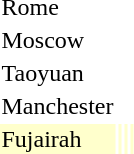<table>
<tr>
<td rowspan=2>Rome</td>
<td rowspan=2></td>
<td rowspan=2></td>
<td></td>
</tr>
<tr>
<td></td>
</tr>
<tr>
<td rowspan=2>Moscow</td>
<td rowspan=2></td>
<td rowspan=2></td>
<td></td>
</tr>
<tr>
<td></td>
</tr>
<tr>
<td rowspan=2>Taoyuan</td>
<td rowspan=2></td>
<td rowspan=2></td>
<td></td>
</tr>
<tr>
<td></td>
</tr>
<tr>
<td rowspan=2>Manchester</td>
<td rowspan=2></td>
<td rowspan=2></td>
<td></td>
</tr>
<tr>
<td></td>
</tr>
<tr bgcolor=ffffcc>
<td>Fujairah</td>
<td></td>
<td></td>
<td></td>
</tr>
</table>
